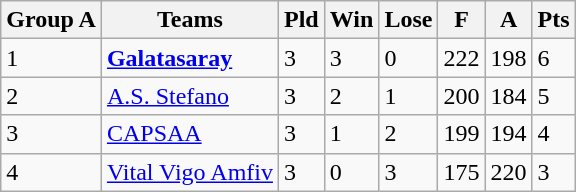<table class="wikitable">
<tr>
<th>Group A</th>
<th>Teams</th>
<th>Pld</th>
<th>Win</th>
<th>Lose</th>
<th>F</th>
<th>A</th>
<th>Pts</th>
</tr>
<tr>
<td>1</td>
<td> <strong><a href='#'>Galatasaray</a></strong></td>
<td>3</td>
<td>3</td>
<td>0</td>
<td>222</td>
<td>198</td>
<td>6</td>
</tr>
<tr>
<td>2</td>
<td> <a href='#'>A.S. Stefano</a></td>
<td>3</td>
<td>2</td>
<td>1</td>
<td>200</td>
<td>184</td>
<td>5</td>
</tr>
<tr>
<td>3</td>
<td> <a href='#'>CAPSAA</a></td>
<td>3</td>
<td>1</td>
<td>2</td>
<td>199</td>
<td>194</td>
<td>4</td>
</tr>
<tr>
<td>4</td>
<td> <a href='#'>Vital Vigo Amfiv</a></td>
<td>3</td>
<td>0</td>
<td>3</td>
<td>175</td>
<td>220</td>
<td>3</td>
</tr>
</table>
